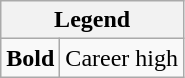<table class="wikitable mw-collapsible mw-collapsed">
<tr>
<th colspan="2">Legend</th>
</tr>
<tr>
<td><strong>Bold</strong></td>
<td>Career high</td>
</tr>
</table>
